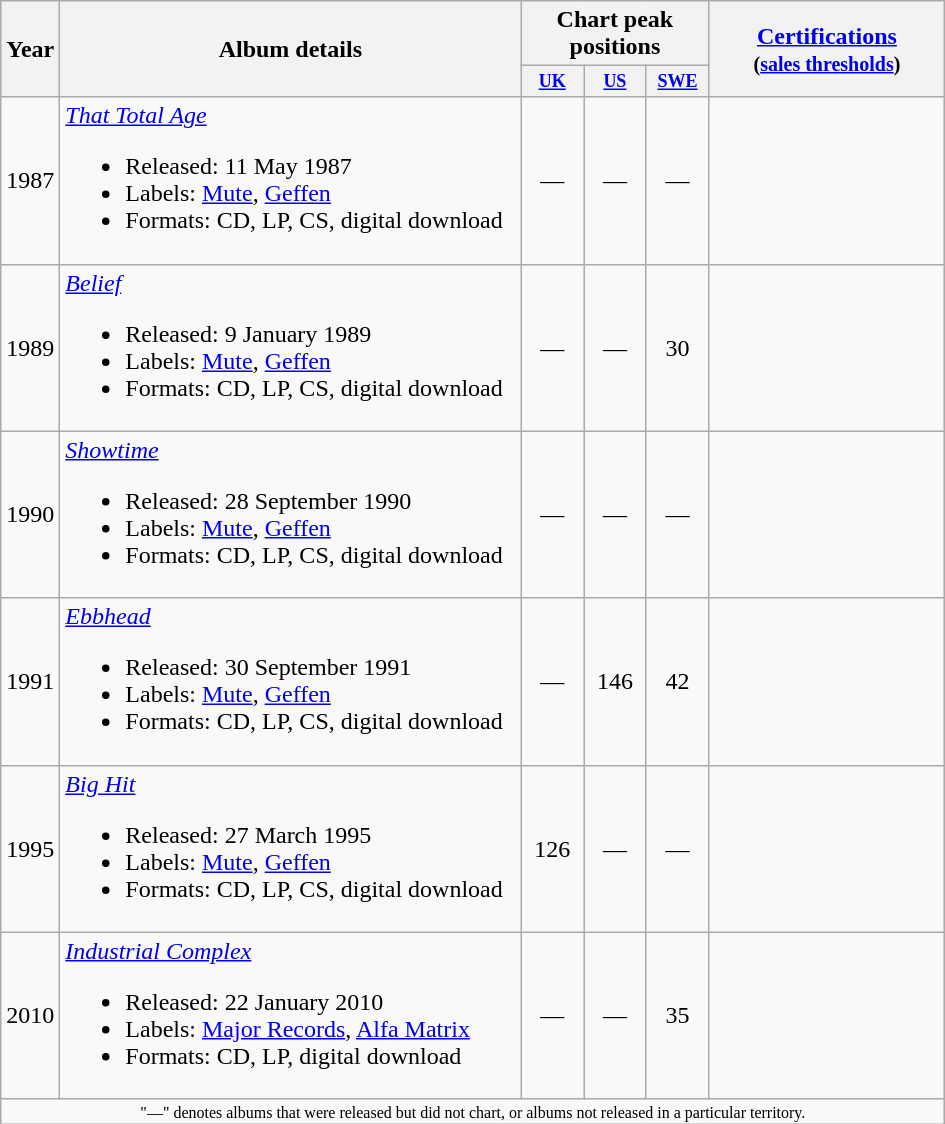<table class="wikitable">
<tr>
<th rowspan="2" style="width:30px;">Year</th>
<th rowspan="2" style="width:300px;">Album details</th>
<th colspan="3">Chart peak positions</th>
<th rowspan="2" style="width:150px;"><a href='#'>Certifications</a><br><small>(<a href='#'>sales thresholds</a>)</small></th>
</tr>
<tr>
<th style="width:3em;font-size:75%;"><a href='#'>UK</a><br></th>
<th style="width:3em;font-size:75%;"><a href='#'>US</a><br></th>
<th style="width:3em;font-size:75%;"><a href='#'>SWE</a><br></th>
</tr>
<tr>
<td>1987</td>
<td><em><a href='#'>That Total Age</a></em><br><ul><li>Released: 11 May 1987</li><li>Labels: <a href='#'>Mute</a>, <a href='#'>Geffen</a></li><li>Formats: CD, LP, CS, digital download</li></ul></td>
<td style="text-align:center;">—</td>
<td style="text-align:center;">—</td>
<td style="text-align:center;">—</td>
<td align="left"></td>
</tr>
<tr>
<td>1989</td>
<td><em><a href='#'>Belief</a></em><br><ul><li>Released: 9 January 1989</li><li>Labels: <a href='#'>Mute</a>, <a href='#'>Geffen</a></li><li>Formats: CD, LP, CS, digital download</li></ul></td>
<td style="text-align:center;">—</td>
<td style="text-align:center;">—</td>
<td style="text-align:center;">30</td>
<td align="left"></td>
</tr>
<tr>
<td>1990</td>
<td><em><a href='#'>Showtime</a></em><br><ul><li>Released: 28 September 1990</li><li>Labels: <a href='#'>Mute</a>, <a href='#'>Geffen</a></li><li>Formats: CD, LP, CS, digital download</li></ul></td>
<td style="text-align:center;">—</td>
<td style="text-align:center;">—</td>
<td style="text-align:center;">—</td>
<td align="left"></td>
</tr>
<tr>
<td>1991</td>
<td><em><a href='#'>Ebbhead</a></em><br><ul><li>Released: 30 September 1991</li><li>Labels: <a href='#'>Mute</a>, <a href='#'>Geffen</a></li><li>Formats: CD, LP, CS, digital download</li></ul></td>
<td style="text-align:center;">—</td>
<td style="text-align:center;">146</td>
<td style="text-align:center;">42</td>
<td align="left"></td>
</tr>
<tr>
<td>1995</td>
<td><em><a href='#'>Big Hit</a></em><br><ul><li>Released: 27 March 1995</li><li>Labels: <a href='#'>Mute</a>, <a href='#'>Geffen</a></li><li>Formats: CD, LP, CS, digital download</li></ul></td>
<td style="text-align:center;">126</td>
<td style="text-align:center;">—</td>
<td style="text-align:center;">—</td>
<td align="left"></td>
</tr>
<tr>
<td>2010</td>
<td><em><a href='#'>Industrial Complex</a></em><br><ul><li>Released: 22 January 2010</li><li>Labels: <a href='#'>Major Records</a>, <a href='#'>Alfa Matrix</a></li><li>Formats: CD, LP, digital download</li></ul></td>
<td style="text-align:center;">—</td>
<td style="text-align:center;">—</td>
<td style="text-align:center;">35</td>
<td align="left"></td>
</tr>
<tr>
<td colspan="15" style="text-align:center; font-size:8pt;">"—" denotes albums that were released but did not chart, or albums not released in a particular territory.</td>
</tr>
</table>
